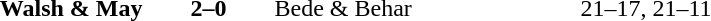<table>
<tr>
<th width=200></th>
<th width=80></th>
<th width=200></th>
<th width=220></th>
</tr>
<tr>
<td align=right> <strong>Walsh & May</strong></td>
<td align=center><strong>2–0</strong></td>
<td align=left>Bede & Behar </td>
<td>21–17, 21–11</td>
</tr>
</table>
